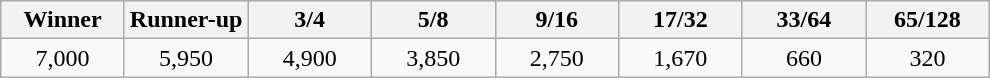<table class="wikitable">
<tr>
<th width=75>Winner</th>
<th width=75>Runner-up</th>
<th width=75>3/4</th>
<th width=75>5/8</th>
<th width=75>9/16</th>
<th width=75>17/32</th>
<th width=75>33/64</th>
<th width=75>65/128</th>
</tr>
<tr>
<td align=center>7,000</td>
<td align=center>5,950</td>
<td align=center>4,900</td>
<td align=center>3,850</td>
<td align=center>2,750</td>
<td align=center>1,670</td>
<td align=center>660</td>
<td align=center>320</td>
</tr>
</table>
